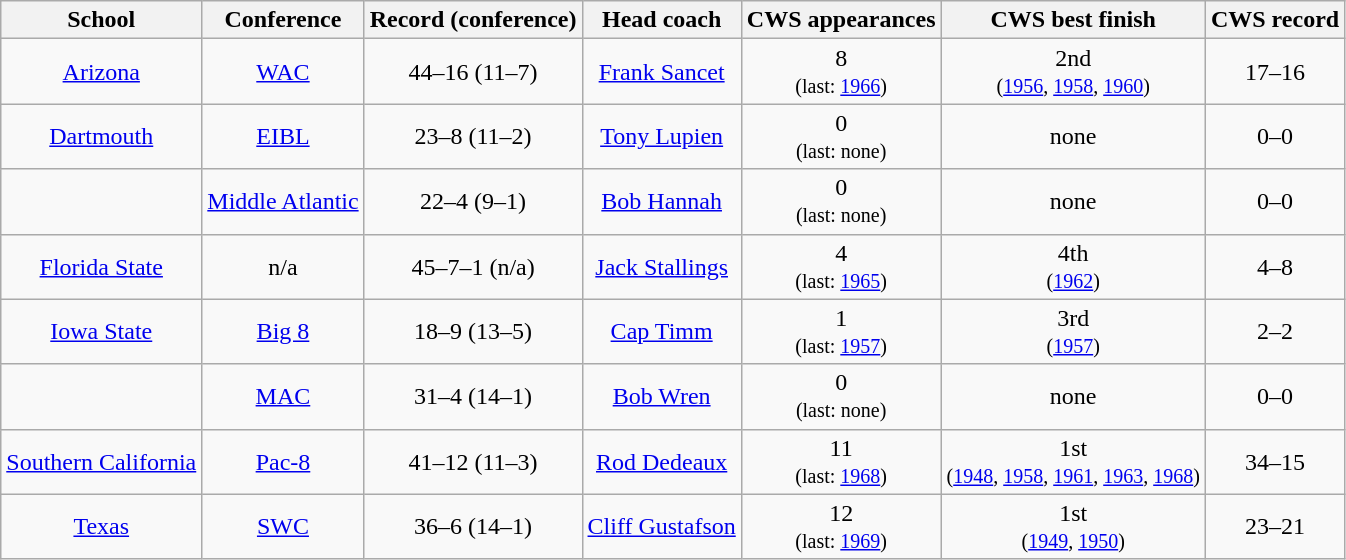<table class="wikitable">
<tr>
<th>School</th>
<th>Conference</th>
<th>Record (conference)</th>
<th>Head coach</th>
<th>CWS appearances</th>
<th>CWS best finish</th>
<th>CWS record</th>
</tr>
<tr align=center>
<td><a href='#'>Arizona</a></td>
<td><a href='#'>WAC</a></td>
<td>44–16 (11–7)</td>
<td><a href='#'>Frank Sancet</a></td>
<td>8<br><small>(last: <a href='#'>1966</a>)</small></td>
<td>2nd<br><small>(<a href='#'>1956</a>, <a href='#'>1958</a>, <a href='#'>1960</a>)</small></td>
<td>17–16</td>
</tr>
<tr align=center>
<td><a href='#'>Dartmouth</a></td>
<td><a href='#'>EIBL</a></td>
<td>23–8 (11–2)</td>
<td><a href='#'>Tony Lupien</a></td>
<td>0<br><small>(last: none)</small></td>
<td>none</td>
<td>0–0</td>
</tr>
<tr align=center>
<td></td>
<td><a href='#'>Middle Atlantic</a></td>
<td>22–4 (9–1)</td>
<td><a href='#'>Bob Hannah</a></td>
<td>0<br><small>(last: none)</small></td>
<td>none</td>
<td>0–0</td>
</tr>
<tr align=center>
<td><a href='#'>Florida State</a></td>
<td>n/a</td>
<td>45–7–1 (n/a)</td>
<td><a href='#'>Jack Stallings</a></td>
<td>4<br><small>(last: <a href='#'>1965</a>)</small></td>
<td>4th<br><small>(<a href='#'>1962</a>)</small></td>
<td>4–8</td>
</tr>
<tr align=center>
<td><a href='#'>Iowa State</a></td>
<td><a href='#'>Big 8</a></td>
<td>18–9 (13–5)</td>
<td><a href='#'>Cap Timm</a></td>
<td>1<br><small>(last: <a href='#'>1957</a>)</small></td>
<td>3rd<br><small>(<a href='#'>1957</a>)</small></td>
<td>2–2</td>
</tr>
<tr align=center>
<td></td>
<td><a href='#'>MAC</a></td>
<td>31–4 (14–1)</td>
<td><a href='#'>Bob Wren</a></td>
<td>0<br><small>(last: none)</small></td>
<td>none</td>
<td>0–0</td>
</tr>
<tr align=center>
<td><a href='#'>Southern California</a></td>
<td><a href='#'>Pac-8</a></td>
<td>41–12 (11–3)</td>
<td><a href='#'>Rod Dedeaux</a></td>
<td>11<br><small>(last: <a href='#'>1968</a>)</small></td>
<td>1st<br><small>(<a href='#'>1948</a>, <a href='#'>1958</a>, <a href='#'>1961</a>, <a href='#'>1963</a>, <a href='#'>1968</a>)</small></td>
<td>34–15</td>
</tr>
<tr align=center>
<td><a href='#'>Texas</a></td>
<td><a href='#'>SWC</a></td>
<td>36–6 (14–1)</td>
<td><a href='#'>Cliff Gustafson</a></td>
<td>12<br><small>(last: <a href='#'>1969</a>)</small></td>
<td>1st<br><small>(<a href='#'>1949</a>, <a href='#'>1950</a>)</small></td>
<td>23–21</td>
</tr>
</table>
